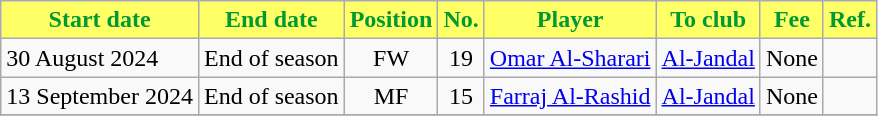<table class="wikitable sortable">
<tr>
<th style="background:#FFFF66; color:#009933;"><strong>Start date</strong></th>
<th style="background:#FFFF66; color:#009933;"><strong>End date</strong></th>
<th style="background:#FFFF66; color:#009933;"><strong>Position</strong></th>
<th style="background:#FFFF66; color:#009933;"><strong>No.</strong></th>
<th style="background:#FFFF66; color:#009933;"><strong>Player</strong></th>
<th style="background:#FFFF66; color:#009933;"><strong>To club</strong></th>
<th style="background:#FFFF66; color:#009933;"><strong>Fee</strong></th>
<th style="background:#FFFF66; color:#009933;"><strong>Ref.</strong></th>
</tr>
<tr>
<td>30 August 2024</td>
<td>End of season</td>
<td style="text-align:center;">FW</td>
<td style="text-align:center;">19</td>
<td style="text-align:left;"> <a href='#'>Omar Al-Sharari</a></td>
<td style="text-align:left;"> <a href='#'>Al-Jandal</a></td>
<td>None</td>
<td></td>
</tr>
<tr>
<td>13 September 2024</td>
<td>End of season</td>
<td style="text-align:center;">MF</td>
<td style="text-align:center;">15</td>
<td style="text-align:left;"> <a href='#'>Farraj Al-Rashid</a></td>
<td style="text-align:left;"> <a href='#'>Al-Jandal</a></td>
<td>None</td>
<td></td>
</tr>
<tr>
</tr>
</table>
